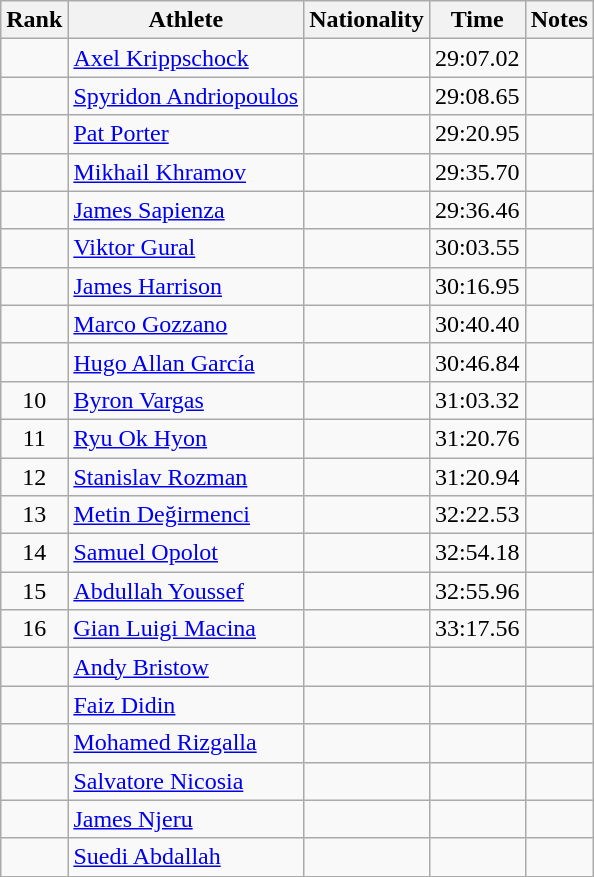<table class="wikitable sortable" style="text-align:center">
<tr>
<th>Rank</th>
<th>Athlete</th>
<th>Nationality</th>
<th>Time</th>
<th>Notes</th>
</tr>
<tr>
<td></td>
<td align=left><a href='#'>Axel Krippschock</a></td>
<td align=left></td>
<td>29:07.02</td>
<td></td>
</tr>
<tr>
<td></td>
<td align=left><a href='#'>Spyridon Andriopoulos</a></td>
<td align=left></td>
<td>29:08.65</td>
<td></td>
</tr>
<tr>
<td></td>
<td align=left><a href='#'>Pat Porter</a></td>
<td align=left></td>
<td>29:20.95</td>
<td></td>
</tr>
<tr>
<td></td>
<td align=left><a href='#'>Mikhail Khramov</a></td>
<td align=left></td>
<td>29:35.70</td>
<td></td>
</tr>
<tr>
<td></td>
<td align=left><a href='#'>James Sapienza</a></td>
<td align=left></td>
<td>29:36.46</td>
<td></td>
</tr>
<tr>
<td></td>
<td align=left><a href='#'>Viktor Gural</a></td>
<td align=left></td>
<td>30:03.55</td>
<td></td>
</tr>
<tr>
<td></td>
<td align=left><a href='#'>James Harrison</a></td>
<td align=left></td>
<td>30:16.95</td>
<td></td>
</tr>
<tr>
<td></td>
<td align=left><a href='#'>Marco Gozzano</a></td>
<td align=left></td>
<td>30:40.40</td>
<td></td>
</tr>
<tr>
<td></td>
<td align=left><a href='#'>Hugo Allan García</a></td>
<td align=left></td>
<td>30:46.84</td>
<td></td>
</tr>
<tr>
<td>10</td>
<td align=left><a href='#'>Byron Vargas</a></td>
<td align=left></td>
<td>31:03.32</td>
<td></td>
</tr>
<tr>
<td>11</td>
<td align=left><a href='#'>Ryu Ok Hyon</a></td>
<td align=left></td>
<td>31:20.76</td>
<td></td>
</tr>
<tr>
<td>12</td>
<td align=left><a href='#'>Stanislav Rozman</a></td>
<td align=left></td>
<td>31:20.94</td>
<td></td>
</tr>
<tr>
<td>13</td>
<td align=left><a href='#'>Metin Değirmenci</a></td>
<td align=left></td>
<td>32:22.53</td>
<td></td>
</tr>
<tr>
<td>14</td>
<td align=left><a href='#'>Samuel Opolot</a></td>
<td align=left></td>
<td>32:54.18</td>
<td></td>
</tr>
<tr>
<td>15</td>
<td align=left><a href='#'>Abdullah Youssef</a></td>
<td align=left></td>
<td>32:55.96</td>
<td></td>
</tr>
<tr>
<td>16</td>
<td align=left><a href='#'>Gian Luigi Macina</a></td>
<td align=left></td>
<td>33:17.56</td>
<td></td>
</tr>
<tr>
<td></td>
<td align=left><a href='#'>Andy Bristow</a></td>
<td align=left></td>
<td></td>
<td></td>
</tr>
<tr>
<td></td>
<td align=left><a href='#'>Faiz Didin</a></td>
<td align=left></td>
<td></td>
<td></td>
</tr>
<tr>
<td></td>
<td align=left><a href='#'>Mohamed Rizgalla</a></td>
<td align=left></td>
<td></td>
<td></td>
</tr>
<tr>
<td></td>
<td align=left><a href='#'>Salvatore Nicosia</a></td>
<td align=left></td>
<td></td>
<td></td>
</tr>
<tr>
<td></td>
<td align=left><a href='#'>James Njeru</a></td>
<td align=left></td>
<td></td>
<td></td>
</tr>
<tr>
<td></td>
<td align=left><a href='#'>Suedi Abdallah</a></td>
<td align=left></td>
<td></td>
<td></td>
</tr>
</table>
